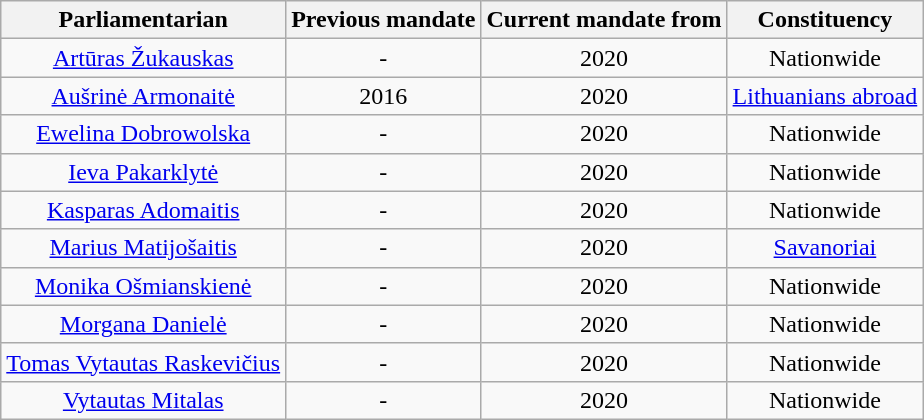<table class="wikitable" style="text-align: center">
<tr>
<th colspan=1>Parliamentarian</th>
<th>Previous mandate</th>
<th>Current mandate from</th>
<th>Constituency</th>
</tr>
<tr>
<td><a href='#'>Artūras Žukauskas</a></td>
<td>-</td>
<td>2020</td>
<td>Nationwide</td>
</tr>
<tr>
<td><a href='#'>Aušrinė Armonaitė</a></td>
<td>2016</td>
<td>2020</td>
<td><a href='#'>Lithuanians abroad</a></td>
</tr>
<tr>
<td><a href='#'>Ewelina Dobrowolska</a></td>
<td>-</td>
<td>2020</td>
<td>Nationwide</td>
</tr>
<tr>
<td><a href='#'>Ieva Pakarklytė</a></td>
<td>-</td>
<td>2020</td>
<td>Nationwide</td>
</tr>
<tr>
<td><a href='#'>Kasparas Adomaitis</a></td>
<td>-</td>
<td>2020</td>
<td>Nationwide</td>
</tr>
<tr>
<td><a href='#'>Marius Matijošaitis</a></td>
<td>-</td>
<td>2020</td>
<td><a href='#'>Savanoriai</a></td>
</tr>
<tr>
<td><a href='#'>Monika Ošmianskienė</a></td>
<td>-</td>
<td>2020</td>
<td>Nationwide</td>
</tr>
<tr>
<td><a href='#'>Morgana Danielė</a></td>
<td>-</td>
<td>2020</td>
<td>Nationwide</td>
</tr>
<tr>
<td><a href='#'>Tomas Vytautas Raskevičius</a></td>
<td>-</td>
<td>2020</td>
<td>Nationwide</td>
</tr>
<tr>
<td><a href='#'>Vytautas Mitalas</a></td>
<td>-</td>
<td>2020</td>
<td>Nationwide</td>
</tr>
</table>
